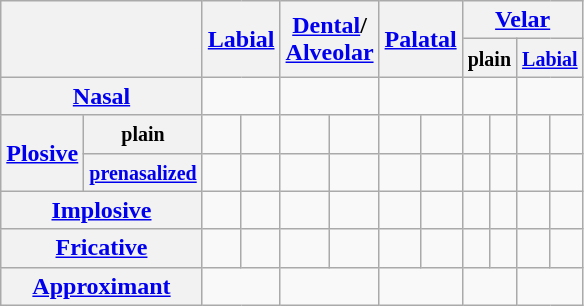<table class="wikitable" style="text-align: center">
<tr>
<th colspan=2 rowspan=2></th>
<th colspan=2 rowspan=2><a href='#'>Labial</a></th>
<th colspan=2 rowspan=2><a href='#'>Dental</a>/<br><a href='#'>Alveolar</a></th>
<th colspan=2 rowspan=2><a href='#'>Palatal</a></th>
<th colspan=4><a href='#'>Velar</a></th>
</tr>
<tr>
<th colspan=2><small>plain</small></th>
<th colspan=2><small><a href='#'>Labial</a></small></th>
</tr>
<tr>
<th colspan=2><a href='#'>Nasal</a></th>
<td colspan="2"></td>
<td colspan="2"></td>
<td colspan="2"></td>
<td colspan="2"></td>
<td colspan="2"></td>
</tr>
<tr>
<th rowspan=2><a href='#'>Plosive</a></th>
<th><small>plain</small></th>
<td></td>
<td></td>
<td></td>
<td></td>
<td></td>
<td></td>
<td></td>
<td></td>
<td></td>
<td></td>
</tr>
<tr>
<th><small><a href='#'>prenasalized</a></small></th>
<td></td>
<td></td>
<td></td>
<td></td>
<td></td>
<td></td>
<td></td>
<td></td>
<td></td>
<td></td>
</tr>
<tr>
<th colspan=2><a href='#'>Implosive</a></th>
<td></td>
<td></td>
<td></td>
<td></td>
<td></td>
<td></td>
<td></td>
<td></td>
<td></td>
<td></td>
</tr>
<tr>
<th colspan=2><a href='#'>Fricative</a></th>
<td></td>
<td></td>
<td></td>
<td></td>
<td></td>
<td></td>
<td></td>
<td></td>
<td></td>
<td></td>
</tr>
<tr>
<th colspan=2><a href='#'>Approximant</a></th>
<td colspan="2"></td>
<td colspan="2"></td>
<td colspan="2"></td>
<td colspan="2"></td>
<td colspan="2"></td>
</tr>
</table>
